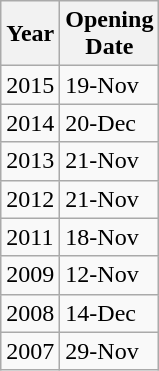<table class="wikitable sortable" border="1">
<tr>
<th>Year</th>
<th>Opening<br>Date</th>
</tr>
<tr>
<td>2015</td>
<td>19-Nov </td>
</tr>
<tr>
<td>2014</td>
<td>20-Dec </td>
</tr>
<tr>
<td>2013</td>
<td>21-Nov</td>
</tr>
<tr>
<td>2012</td>
<td>21-Nov</td>
</tr>
<tr>
<td>2011</td>
<td>18-Nov </td>
</tr>
<tr>
<td>2009</td>
<td>12-Nov</td>
</tr>
<tr>
<td>2008</td>
<td>14-Dec </td>
</tr>
<tr>
<td>2007</td>
<td>29-Nov </td>
</tr>
</table>
